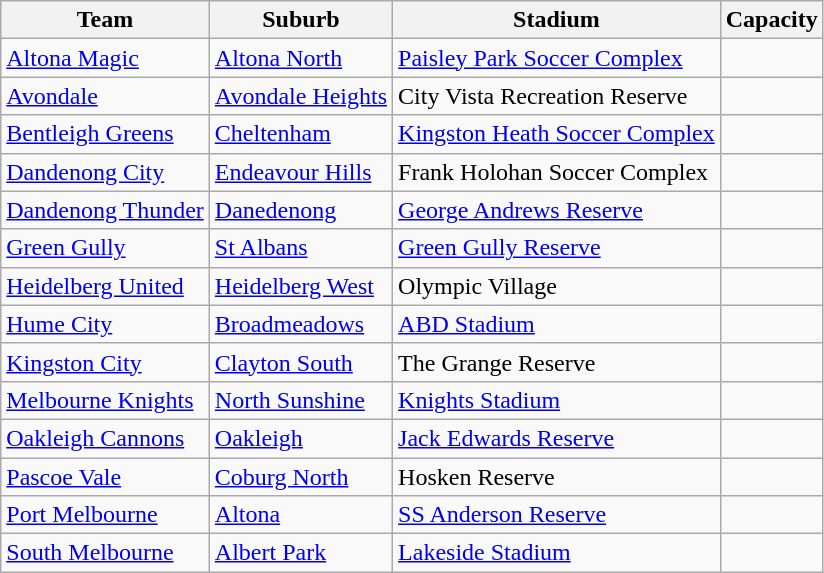<table class="wikitable sortable">
<tr>
<th>Team</th>
<th>Suburb</th>
<th>Stadium</th>
<th>Capacity</th>
</tr>
<tr>
<td><a href='#'>Altona Magic</a></td>
<td><a href='#'>Altona North</a></td>
<td><a href='#'>Paisley Park Soccer Complex</a></td>
<td style="text-align:center"></td>
</tr>
<tr>
<td><a href='#'>Avondale</a></td>
<td><a href='#'>Avondale Heights</a></td>
<td>City Vista Recreation Reserve</td>
<td style="text-align:center"></td>
</tr>
<tr>
<td><a href='#'>Bentleigh Greens</a></td>
<td><a href='#'>Cheltenham</a></td>
<td><a href='#'>Kingston Heath Soccer Complex</a></td>
<td style="text-align:center"></td>
</tr>
<tr>
<td><a href='#'>Dandenong City</a></td>
<td><a href='#'>Endeavour Hills</a></td>
<td>Frank Holohan Soccer Complex</td>
<td style="text-align:center"></td>
</tr>
<tr>
<td><a href='#'>Dandenong Thunder</a></td>
<td><a href='#'>Danedenong</a></td>
<td><a href='#'>George Andrews Reserve</a></td>
<td style="text-align:center"></td>
</tr>
<tr>
<td><a href='#'>Green Gully</a></td>
<td><a href='#'>St Albans</a></td>
<td><a href='#'>Green Gully Reserve</a></td>
<td style="text-align:center"></td>
</tr>
<tr>
<td><a href='#'>Heidelberg United</a></td>
<td><a href='#'>Heidelberg West</a></td>
<td>Olympic Village</td>
<td style="text-align:center"></td>
</tr>
<tr>
<td><a href='#'>Hume City</a></td>
<td><a href='#'>Broadmeadows</a></td>
<td><a href='#'>ABD Stadium</a></td>
<td style="text-align:center"></td>
</tr>
<tr>
<td><a href='#'>Kingston City</a></td>
<td><a href='#'>Clayton South</a></td>
<td>The Grange Reserve</td>
<td style="text-align:center"></td>
</tr>
<tr>
<td><a href='#'>Melbourne Knights</a></td>
<td><a href='#'>North Sunshine</a></td>
<td><a href='#'>Knights Stadium</a></td>
<td style="text-align:center"></td>
</tr>
<tr>
<td><a href='#'>Oakleigh Cannons</a></td>
<td><a href='#'>Oakleigh</a></td>
<td><a href='#'>Jack Edwards Reserve</a></td>
<td style="text-align:center"></td>
</tr>
<tr>
<td><a href='#'>Pascoe Vale</a></td>
<td><a href='#'>Coburg North</a></td>
<td>Hosken Reserve</td>
<td style="text-align:center"></td>
</tr>
<tr>
<td><a href='#'>Port Melbourne</a></td>
<td><a href='#'>Altona</a></td>
<td><a href='#'>SS Anderson Reserve</a></td>
<td style="text-align:center"></td>
</tr>
<tr>
<td><a href='#'>South Melbourne</a></td>
<td><a href='#'>Albert Park</a></td>
<td><a href='#'>Lakeside Stadium</a></td>
<td style="text-align:center"></td>
</tr>
</table>
